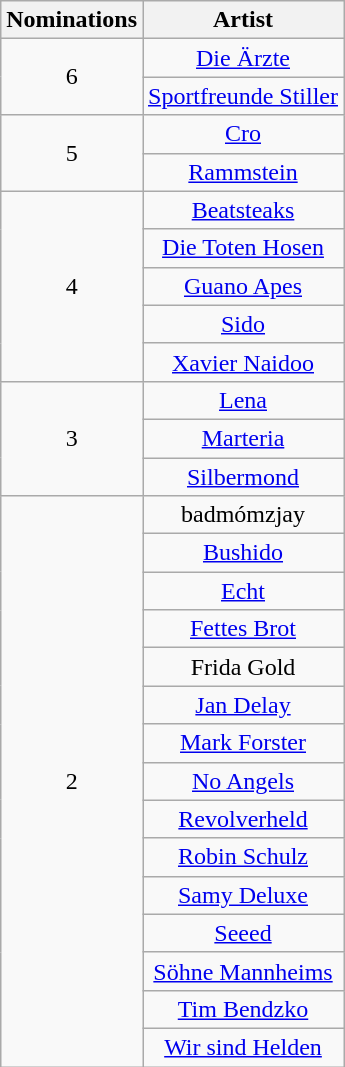<table class="wikitable" style="text-align:center;">
<tr>
<th scope="col" width="55">Nominations</th>
<th scope="col">Artist</th>
</tr>
<tr>
<td rowspan=2 style="text-align:center">6</td>
<td><a href='#'>Die Ärzte</a></td>
</tr>
<tr>
<td><a href='#'>Sportfreunde Stiller</a></td>
</tr>
<tr>
<td rowspan=2 style="text-align:center">5</td>
<td><a href='#'>Cro</a></td>
</tr>
<tr>
<td><a href='#'>Rammstein</a></td>
</tr>
<tr>
<td rowspan=5 style="text-align:center">4</td>
<td><a href='#'>Beatsteaks</a></td>
</tr>
<tr>
<td><a href='#'>Die Toten Hosen</a></td>
</tr>
<tr>
<td><a href='#'>Guano Apes</a></td>
</tr>
<tr>
<td><a href='#'>Sido</a></td>
</tr>
<tr>
<td><a href='#'>Xavier Naidoo</a></td>
</tr>
<tr>
<td rowspan=3 style="text-align:center">3</td>
<td><a href='#'>Lena</a></td>
</tr>
<tr>
<td><a href='#'>Marteria</a></td>
</tr>
<tr>
<td><a href='#'>Silbermond</a></td>
</tr>
<tr>
<td rowspan=15 style="text-align:center">2</td>
<td>badmómzjay</td>
</tr>
<tr>
<td><a href='#'>Bushido</a></td>
</tr>
<tr>
<td><a href='#'>Echt</a></td>
</tr>
<tr>
<td><a href='#'>Fettes Brot</a></td>
</tr>
<tr>
<td>Frida Gold</td>
</tr>
<tr>
<td><a href='#'>Jan Delay</a></td>
</tr>
<tr>
<td><a href='#'>Mark Forster</a></td>
</tr>
<tr>
<td><a href='#'>No Angels</a></td>
</tr>
<tr>
<td><a href='#'>Revolverheld</a></td>
</tr>
<tr>
<td><a href='#'>Robin Schulz</a></td>
</tr>
<tr>
<td><a href='#'>Samy Deluxe</a></td>
</tr>
<tr>
<td><a href='#'>Seeed</a></td>
</tr>
<tr>
<td><a href='#'>Söhne Mannheims</a></td>
</tr>
<tr>
<td><a href='#'>Tim Bendzko</a></td>
</tr>
<tr>
<td><a href='#'>Wir sind Helden</a></td>
</tr>
</table>
